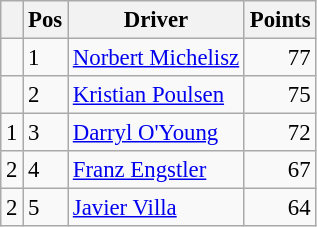<table class="wikitable" style="font-size: 95%;">
<tr>
<th></th>
<th>Pos</th>
<th>Driver</th>
<th>Points</th>
</tr>
<tr>
<td align="left"></td>
<td>1</td>
<td> <a href='#'>Norbert Michelisz</a></td>
<td align="right">77</td>
</tr>
<tr>
<td align="left"></td>
<td>2</td>
<td> <a href='#'>Kristian Poulsen</a></td>
<td align="right">75</td>
</tr>
<tr>
<td align="left"> 1</td>
<td>3</td>
<td> <a href='#'>Darryl O'Young</a></td>
<td align="right">72</td>
</tr>
<tr>
<td align="left"> 2</td>
<td>4</td>
<td> <a href='#'>Franz Engstler</a></td>
<td align="right">67</td>
</tr>
<tr>
<td align="left"> 2</td>
<td>5</td>
<td> <a href='#'>Javier Villa</a></td>
<td align="right">64</td>
</tr>
</table>
